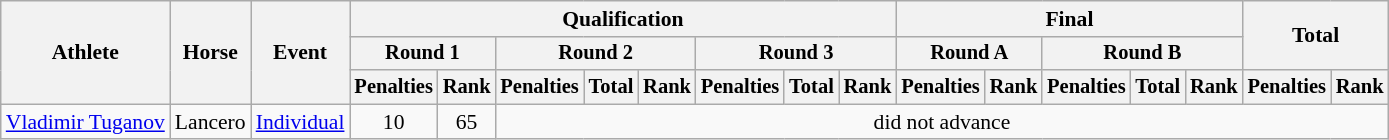<table class="wikitable" style="font-size:90%">
<tr>
<th rowspan="3">Athlete</th>
<th rowspan="3">Horse</th>
<th rowspan="3">Event</th>
<th colspan="8">Qualification</th>
<th colspan="5">Final</th>
<th rowspan=2 colspan="2">Total</th>
</tr>
<tr style="font-size:95%">
<th colspan="2">Round 1</th>
<th colspan="3">Round 2</th>
<th colspan="3">Round 3</th>
<th colspan="2">Round A</th>
<th colspan="3">Round B</th>
</tr>
<tr style="font-size:95%">
<th>Penalties</th>
<th>Rank</th>
<th>Penalties</th>
<th>Total</th>
<th>Rank</th>
<th>Penalties</th>
<th>Total</th>
<th>Rank</th>
<th>Penalties</th>
<th>Rank</th>
<th>Penalties</th>
<th>Total</th>
<th>Rank</th>
<th>Penalties</th>
<th>Rank</th>
</tr>
<tr align=center>
<td align=left><a href='#'>Vladimir Tuganov</a></td>
<td align=left>Lancero</td>
<td align=left><a href='#'>Individual</a></td>
<td>10</td>
<td>65</td>
<td colspan=13>did not advance</td>
</tr>
</table>
